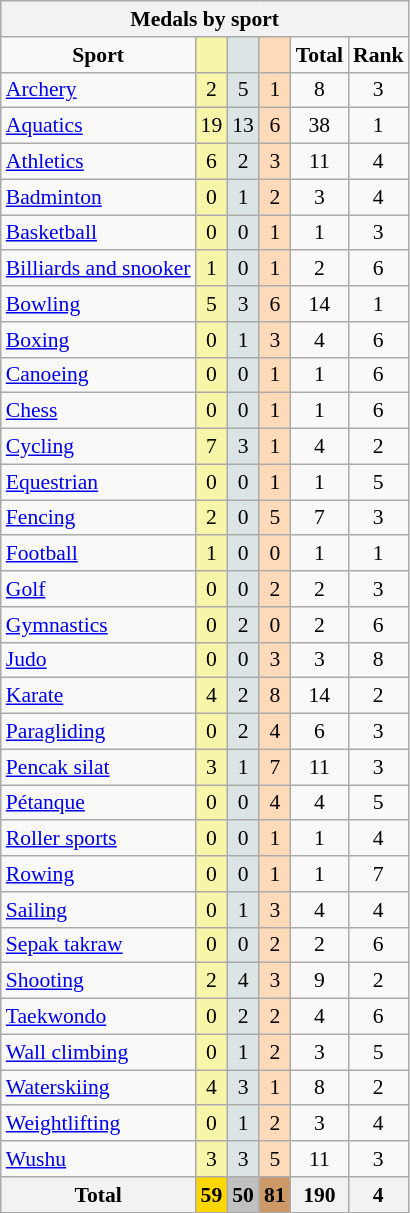<table class="wikitable" style="font-size:90%;">
<tr style="background:#efefef;">
<th colspan=6>Medals by sport</th>
</tr>
<tr align=center>
<td><strong>Sport</strong></td>
<td bgcolor=#f7f6a8></td>
<td bgcolor=#dce5e5></td>
<td bgcolor=#ffdab9></td>
<td><strong>Total</strong></td>
<td><strong>Rank</strong></td>
</tr>
<tr align=center>
<td align=left><a href='#'>Archery</a></td>
<td bgcolor=#f7f6a8>2</td>
<td bgcolor=#dce5e5>5</td>
<td bgcolor=#ffdab9>1</td>
<td>8</td>
<td>3</td>
</tr>
<tr align=center>
<td align=left><a href='#'>Aquatics</a></td>
<td bgcolor=#f7f6a8>19</td>
<td bgcolor=#dce5e5>13</td>
<td bgcolor=#ffdab9>6</td>
<td>38</td>
<td>1</td>
</tr>
<tr align=center>
<td align=left><a href='#'>Athletics</a></td>
<td bgcolor=#f7f6a8>6</td>
<td bgcolor=#dce5e5>2</td>
<td bgcolor=#ffdab9>3</td>
<td>11</td>
<td>4</td>
</tr>
<tr align=center>
<td align=left><a href='#'>Badminton</a></td>
<td bgcolor=#f7f6a8>0</td>
<td bgcolor=#dce5e5>1</td>
<td bgcolor=#ffdab9>2</td>
<td>3</td>
<td>4</td>
</tr>
<tr align=center>
<td align=left><a href='#'>Basketball</a></td>
<td bgcolor=#f7f6a8>0</td>
<td bgcolor=#dce5e5>0</td>
<td bgcolor=#ffdab9>1</td>
<td>1</td>
<td>3</td>
</tr>
<tr align=center>
<td align=left><a href='#'>Billiards and snooker</a></td>
<td bgcolor=#f7f6a8>1</td>
<td bgcolor=#dce5e5>0</td>
<td bgcolor=#ffdab9>1</td>
<td>2</td>
<td>6</td>
</tr>
<tr align=center>
<td align=left><a href='#'>Bowling</a></td>
<td bgcolor=#f7f6a8>5</td>
<td bgcolor=#dce5e5>3</td>
<td bgcolor=#ffdab9>6</td>
<td>14</td>
<td>1</td>
</tr>
<tr align=center>
<td align=left><a href='#'>Boxing</a></td>
<td bgcolor=#f7f6a8>0</td>
<td bgcolor=#dce5e5>1</td>
<td bgcolor=#ffdab9>3</td>
<td>4</td>
<td>6</td>
</tr>
<tr align=center>
<td align=left><a href='#'>Canoeing</a></td>
<td bgcolor=#f7f6a8>0</td>
<td bgcolor=#dce5e5>0</td>
<td bgcolor=#ffdab9>1</td>
<td>1</td>
<td>6</td>
</tr>
<tr align=center>
<td align=left><a href='#'>Chess</a></td>
<td bgcolor=#f7f6a8>0</td>
<td bgcolor=#dce5e5>0</td>
<td bgcolor=#ffdab9>1</td>
<td>1</td>
<td>6</td>
</tr>
<tr align=center>
<td align=left><a href='#'>Cycling</a></td>
<td bgcolor=#f7f6a8>7</td>
<td bgcolor=#dce5e5>3</td>
<td bgcolor=#ffdab9>1</td>
<td>4</td>
<td>2</td>
</tr>
<tr align=center>
<td align=left><a href='#'>Equestrian</a></td>
<td bgcolor=#f7f6a8>0</td>
<td bgcolor=#dce5e5>0</td>
<td bgcolor=#ffdab9>1</td>
<td>1</td>
<td>5</td>
</tr>
<tr align=center>
<td align=left><a href='#'>Fencing</a></td>
<td bgcolor=#f7f6a8>2</td>
<td bgcolor=#dce5e5>0</td>
<td bgcolor=#ffdab9>5</td>
<td>7</td>
<td>3</td>
</tr>
<tr align=center>
<td align=left><a href='#'>Football</a></td>
<td bgcolor=#f7f6a8>1</td>
<td bgcolor=#dce5e5>0</td>
<td bgcolor=#ffdab9>0</td>
<td>1</td>
<td>1</td>
</tr>
<tr align=center>
<td align=left><a href='#'>Golf</a></td>
<td bgcolor=#f7f6a8>0</td>
<td bgcolor=#dce5e5>0</td>
<td bgcolor=#ffdab9>2</td>
<td>2</td>
<td>3</td>
</tr>
<tr align=center>
<td align=left><a href='#'>Gymnastics</a></td>
<td bgcolor=#f7f6a8>0</td>
<td bgcolor=#dce5e5>2</td>
<td bgcolor=#ffdab9>0</td>
<td>2</td>
<td>6</td>
</tr>
<tr align=center>
<td align=left><a href='#'>Judo</a></td>
<td bgcolor=#f7f6a8>0</td>
<td bgcolor=#dce5e5>0</td>
<td bgcolor=#ffdab9>3</td>
<td>3</td>
<td>8</td>
</tr>
<tr align=center>
<td align=left><a href='#'>Karate</a></td>
<td bgcolor=#f7f6a8>4</td>
<td bgcolor=#dce5e5>2</td>
<td bgcolor=#ffdab9>8</td>
<td>14</td>
<td>2</td>
</tr>
<tr align=center>
<td align=left><a href='#'>Paragliding</a></td>
<td bgcolor=#f7f6a8>0</td>
<td bgcolor=#dce5e5>2</td>
<td bgcolor=#ffdab9>4</td>
<td>6</td>
<td>3</td>
</tr>
<tr align=center>
<td align=left><a href='#'>Pencak silat</a></td>
<td bgcolor=#f7f6a8>3</td>
<td bgcolor=#dce5e5>1</td>
<td bgcolor=#ffdab9>7</td>
<td>11</td>
<td>3</td>
</tr>
<tr align=center>
<td align=left><a href='#'>Pétanque</a></td>
<td bgcolor=#f7f6a8>0</td>
<td bgcolor=#dce5e5>0</td>
<td bgcolor=#ffdab9>4</td>
<td>4</td>
<td>5</td>
</tr>
<tr align=center>
<td align=left><a href='#'>Roller sports</a></td>
<td bgcolor=#f7f6a8>0</td>
<td bgcolor=#dce5e5>0</td>
<td bgcolor=#ffdab9>1</td>
<td>1</td>
<td>4</td>
</tr>
<tr align=center>
<td align=left><a href='#'>Rowing</a></td>
<td bgcolor=#f7f6a8>0</td>
<td bgcolor=#dce5e5>0</td>
<td bgcolor=#ffdab9>1</td>
<td>1</td>
<td>7</td>
</tr>
<tr align=center>
<td align=left><a href='#'>Sailing</a></td>
<td bgcolor=#f7f6a8>0</td>
<td bgcolor=#dce5e5>1</td>
<td bgcolor=#ffdab9>3</td>
<td>4</td>
<td>4</td>
</tr>
<tr align=center>
<td align=left><a href='#'>Sepak takraw</a></td>
<td bgcolor=#f7f6a8>0</td>
<td bgcolor=#dce5e5>0</td>
<td bgcolor=#ffdab9>2</td>
<td>2</td>
<td>6</td>
</tr>
<tr align=center>
<td align=left><a href='#'>Shooting</a></td>
<td bgcolor=#f7f6a8>2</td>
<td bgcolor=#dce5e5>4</td>
<td bgcolor=#ffdab9>3</td>
<td>9</td>
<td>2</td>
</tr>
<tr align=center>
<td align=left><a href='#'>Taekwondo</a></td>
<td bgcolor=#f7f6a8>0</td>
<td bgcolor=#dce5e5>2</td>
<td bgcolor=#ffdab9>2</td>
<td>4</td>
<td>6</td>
</tr>
<tr align=center>
<td align=left><a href='#'>Wall climbing</a></td>
<td bgcolor=#f7f6a8>0</td>
<td bgcolor=#dce5e5>1</td>
<td bgcolor=#ffdab9>2</td>
<td>3</td>
<td>5</td>
</tr>
<tr align=center>
<td align=left><a href='#'>Waterskiing</a></td>
<td bgcolor=#f7f6a8>4</td>
<td bgcolor=#dce5e5>3</td>
<td bgcolor=#ffdab9>1</td>
<td>8</td>
<td>2</td>
</tr>
<tr align=center>
<td align=left><a href='#'>Weightlifting</a></td>
<td bgcolor=#f7f6a8>0</td>
<td bgcolor=#dce5e5>1</td>
<td bgcolor=#ffdab9>2</td>
<td>3</td>
<td>4</td>
</tr>
<tr align=center>
<td align=left><a href='#'>Wushu</a></td>
<td bgcolor=#f7f6a8>3</td>
<td bgcolor=#dce5e5>3</td>
<td bgcolor=#ffdab9>5</td>
<td>11</td>
<td>3</td>
</tr>
<tr align=center>
<th>Total</th>
<th style="background:gold;">59</th>
<th style="background:silver;">50</th>
<th style="background:#c96;">81</th>
<th>190</th>
<th>4</th>
</tr>
</table>
